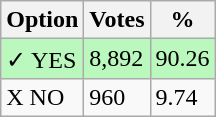<table class="wikitable">
<tr>
<th>Option</th>
<th>Votes</th>
<th>%</th>
</tr>
<tr>
<td style=background:#bbf8be>✓ YES</td>
<td style=background:#bbf8be>8,892</td>
<td style=background:#bbf8be>90.26</td>
</tr>
<tr>
<td>X NO</td>
<td>960</td>
<td>9.74</td>
</tr>
</table>
